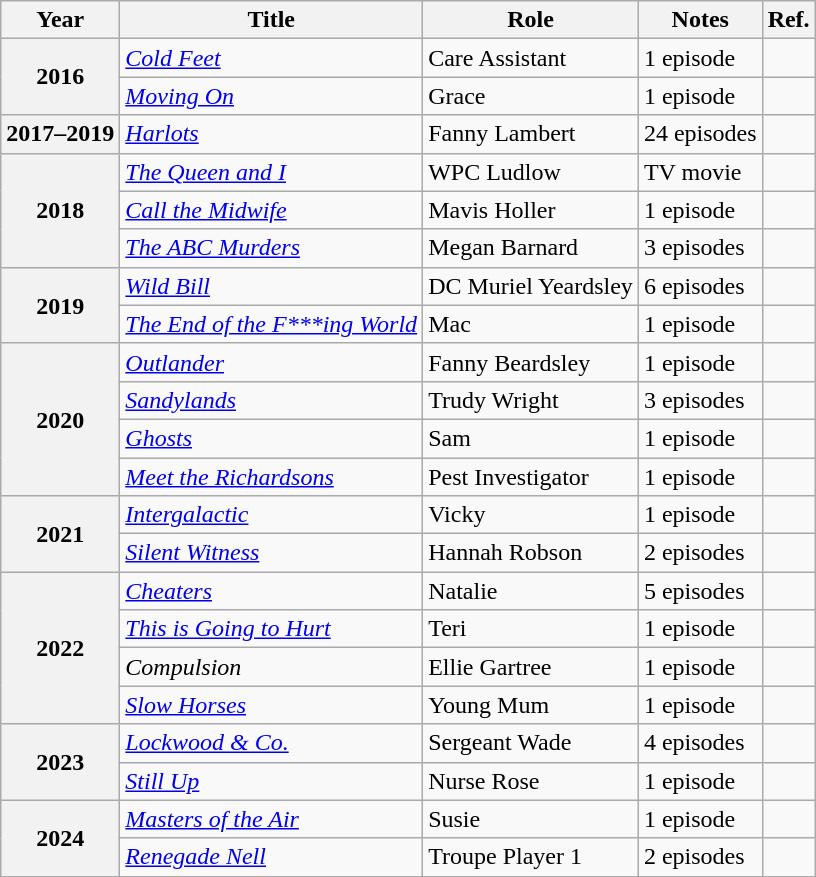<table class="wikitable sortable">
<tr>
<th>Year</th>
<th>Title</th>
<th>Role</th>
<th class="unsortable">Notes</th>
<th>Ref.</th>
</tr>
<tr>
<th scope="row" rowspan="2">2016</th>
<td><em><a href='#'>Cold Feet</a></em></td>
<td>Care Assistant</td>
<td>1 episode</td>
<td></td>
</tr>
<tr>
<td><em><a href='#'>Moving On</a></em></td>
<td>Grace</td>
<td>1 episode</td>
<td></td>
</tr>
<tr>
<th scope="row">2017–2019</th>
<td><em><a href='#'>Harlots</a></em></td>
<td>Fanny Lambert</td>
<td>24 episodes</td>
<td></td>
</tr>
<tr>
<th scope="row" rowspan="3">2018</th>
<td><em><a href='#'>The Queen and I</a></em></td>
<td>WPC Ludlow</td>
<td>TV movie</td>
<td></td>
</tr>
<tr>
<td><em><a href='#'>Call the Midwife</a></em></td>
<td>Mavis Holler</td>
<td>1 episode</td>
<td></td>
</tr>
<tr>
<td><em><a href='#'>The ABC Murders</a></em></td>
<td>Megan Barnard</td>
<td>3 episodes</td>
<td></td>
</tr>
<tr>
<th scope="row" rowspan="2">2019</th>
<td><em><a href='#'>Wild Bill</a></em></td>
<td>DC Muriel Yeardsley</td>
<td>6 episodes</td>
<td></td>
</tr>
<tr>
<td><em><a href='#'>The End of the F***ing World</a></em></td>
<td>Mac</td>
<td>1 episode</td>
<td></td>
</tr>
<tr>
<th scope="row" rowspan="4">2020</th>
<td><em><a href='#'>Outlander</a></em></td>
<td>Fanny Beardsley</td>
<td>1 episode</td>
<td></td>
</tr>
<tr>
<td><em><a href='#'>Sandylands</a></em></td>
<td>Trudy Wright</td>
<td>3 episodes</td>
<td></td>
</tr>
<tr>
<td><em><a href='#'>Ghosts</a></em></td>
<td>Sam</td>
<td>1 episode</td>
<td></td>
</tr>
<tr>
<td><em><a href='#'>Meet the Richardsons</a></em></td>
<td>Pest Investigator</td>
<td>1 episode</td>
<td></td>
</tr>
<tr>
<th scope="row" rowspan="2">2021</th>
<td><em><a href='#'>Intergalactic</a></em></td>
<td>Vicky</td>
<td>1 episode</td>
<td></td>
</tr>
<tr>
<td><em><a href='#'>Silent Witness</a></em></td>
<td>Hannah Robson</td>
<td>2 episodes</td>
<td></td>
</tr>
<tr>
<th scope="row" rowspan="4">2022</th>
<td><em><a href='#'>Cheaters</a></em></td>
<td>Natalie</td>
<td>5 episodes</td>
<td></td>
</tr>
<tr>
<td><em><a href='#'>This is Going to Hurt</a></em></td>
<td>Teri</td>
<td>1 episode</td>
<td></td>
</tr>
<tr>
<td><em>Compulsion</em></td>
<td>Ellie Gartree</td>
<td>1 episode</td>
<td></td>
</tr>
<tr>
<td><em><a href='#'>Slow Horses</a></em></td>
<td>Young Mum</td>
<td>1 episode</td>
<td></td>
</tr>
<tr>
<th scope="row" rowspan="2">2023</th>
<td><em><a href='#'>Lockwood & Co.</a></em></td>
<td>Sergeant Wade</td>
<td>4 episodes</td>
<td></td>
</tr>
<tr>
<td><em><a href='#'>Still Up</a></em></td>
<td>Nurse Rose</td>
<td>1 episode</td>
<td></td>
</tr>
<tr>
<th scope="row" rowspan="2">2024</th>
<td><em><a href='#'>Masters of the Air</a></em></td>
<td>Susie</td>
<td>1 episode</td>
<td></td>
</tr>
<tr>
<td><em><a href='#'>Renegade Nell</a></em></td>
<td>Troupe Player 1</td>
<td>2 episodes</td>
<td></td>
</tr>
</table>
